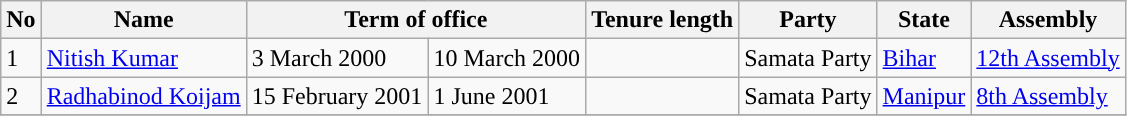<table class="wikitable">
<tr>
<th>No</th>
<th>Name<br></th>
<th colspan=2>Term of office</th>
<th>Tenure length</th>
<th>Party</th>
<th>State</th>
<th>Assembly</th>
</tr>
<tr>
<td>1</td>
<td><a href='#'>Nitish Kumar</a></td>
<td>3 March 2000</td>
<td>10 March 2000</td>
<td></td>
<td style="background-color:">Samata Party</td>
<td><a href='#'>Bihar</a></td>
<td><a href='#'>12th Assembly</a></td>
</tr>
<tr>
<td>2</td>
<td><a href='#'>Radhabinod Koijam</a></td>
<td>15 February 2001</td>
<td>1 June 2001</td>
<td></td>
<td style="background-color:">Samata Party</td>
<td><a href='#'>Manipur</a></td>
<td><a href='#'>8th Assembly</a></td>
</tr>
<tr>
</tr>
</table>
